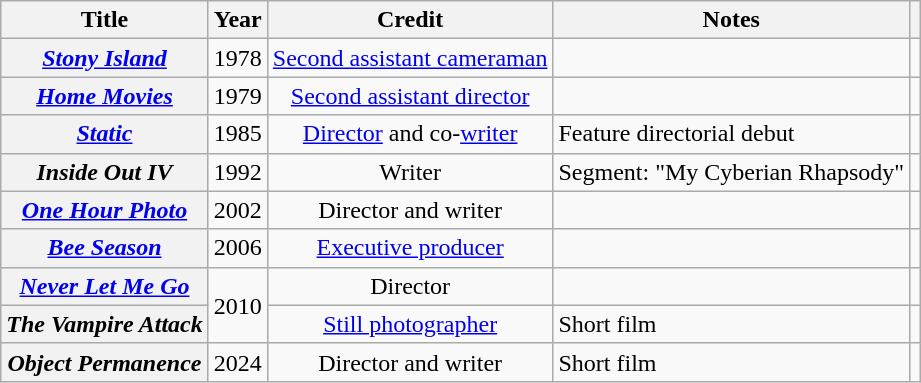<table class="wikitable sortable plainrowheaders" style="text-align:center;">
<tr>
<th scope="col">Title</th>
<th scope="col">Year</th>
<th scope="col">Credit</th>
<th scope="col" class="unsortable">Notes</th>
<th scope="col" class="unsortable"></th>
</tr>
<tr>
<th scope="row"><em><a href='#'>Stony Island</a></em></th>
<td>1978</td>
<td><a href='#'>Second assistant cameraman</a></td>
<td style="text-align:left;"></td>
<td style="text-align:center;"></td>
</tr>
<tr>
<th scope="row"><em><a href='#'>Home Movies</a></em></th>
<td>1979</td>
<td><a href='#'>Second assistant director</a></td>
<td style="text-align:left;"></td>
<td style="text-align:center;"></td>
</tr>
<tr>
<th scope="row"><em><a href='#'>Static</a></em></th>
<td>1985</td>
<td><a href='#'>Director</a> and co-<a href='#'>writer</a></td>
<td style="text-align:left;">Feature directorial debut</td>
<td style="text-align:center;"></td>
</tr>
<tr>
<th scope="row"><em>Inside Out IV</em></th>
<td>1992</td>
<td>Writer</td>
<td style="text-align:left;">Segment: "My Cyberian Rhapsody"</td>
<td style="text-align:center;"></td>
</tr>
<tr>
<th scope="row"><em><a href='#'>One Hour Photo</a></em></th>
<td>2002</td>
<td>Director and writer</td>
<td style="text-align:left;"></td>
<td style="text-align:center;"></td>
</tr>
<tr>
<th scope="row"><em><a href='#'>Bee Season</a></em></th>
<td>2006</td>
<td><a href='#'>Executive producer</a></td>
<td style="text-align:left;"></td>
<td style="text-align:center;"></td>
</tr>
<tr>
<th scope="row"><em><a href='#'>Never Let Me Go</a></em></th>
<td rowspan=2>2010</td>
<td>Director</td>
<td style="text-align:left;"></td>
<td style="text-align:center;"></td>
</tr>
<tr>
<th scope="row"><em>The Vampire Attack</em></th>
<td><a href='#'>Still photographer</a></td>
<td style="text-align:left;">Short film</td>
<td style="text-align:center;"></td>
</tr>
<tr>
<th scope="row"><em>Object Permanence</em></th>
<td>2024</td>
<td>Director and writer</td>
<td style="text-align:left;">Short film</td>
<td style="text-align:center;"></td>
</tr>
</table>
